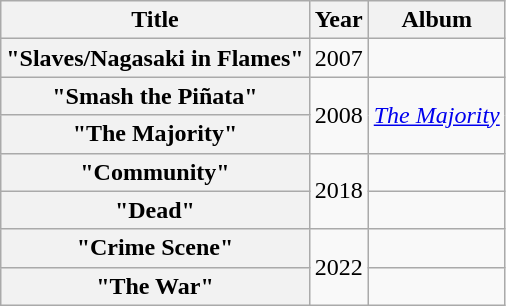<table class="wikitable plainrowheaders" style="text-align:center;">
<tr>
<th scope="col" rowspan="1">Title</th>
<th scope="col" rowspan="1">Year</th>
<th scope="col" rowspan="1">Album</th>
</tr>
<tr>
<th scope="row">"Slaves/Nagasaki in Flames"</th>
<td>2007</td>
<td></td>
</tr>
<tr>
<th scope="row">"Smash the Piñata"</th>
<td rowspan="2">2008</td>
<td rowspan=2"><em><a href='#'>The Majority</a></em></td>
</tr>
<tr>
<th scope="row">"The Majority"</th>
</tr>
<tr>
<th scope="row">"Community"</th>
<td rowspan="2">2018</td>
<td></td>
</tr>
<tr>
<th scope="row">"Dead"</th>
<td></td>
</tr>
<tr>
<th scope="row">"Crime Scene"</th>
<td rowspan="2">2022</td>
<td></td>
</tr>
<tr>
<th scope="row">"The War"</th>
<td></td>
</tr>
</table>
